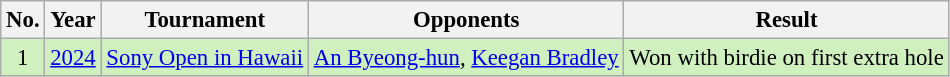<table class="wikitable" style="font-size:95%;">
<tr>
<th>No.</th>
<th>Year</th>
<th>Tournament</th>
<th>Opponents</th>
<th>Result</th>
</tr>
<tr style="background:#D0F0C0;">
<td align=center>1</td>
<td align=center><a href='#'>2024</a></td>
<td><a href='#'>Sony Open in Hawaii</a></td>
<td> <a href='#'>An Byeong-hun</a>,  <a href='#'>Keegan Bradley</a></td>
<td>Won with birdie on first extra hole</td>
</tr>
</table>
